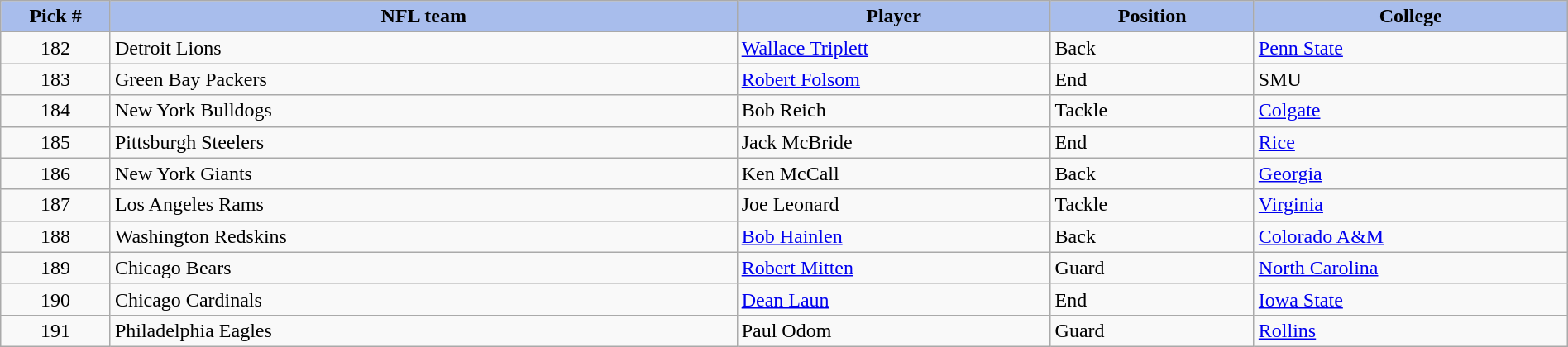<table class="wikitable sortable sortable" style="width: 100%">
<tr>
<th style="background:#A8BDEC;" width=7%>Pick #</th>
<th width=40% style="background:#A8BDEC;">NFL team</th>
<th width=20% style="background:#A8BDEC;">Player</th>
<th width=13% style="background:#A8BDEC;">Position</th>
<th style="background:#A8BDEC;">College</th>
</tr>
<tr>
<td align=center>182</td>
<td>Detroit Lions</td>
<td><a href='#'>Wallace Triplett</a></td>
<td>Back</td>
<td><a href='#'>Penn State</a></td>
</tr>
<tr>
<td align=center>183</td>
<td>Green Bay Packers</td>
<td><a href='#'>Robert Folsom</a></td>
<td>End</td>
<td>SMU</td>
</tr>
<tr>
<td align=center>184</td>
<td>New York Bulldogs</td>
<td>Bob Reich</td>
<td>Tackle</td>
<td><a href='#'>Colgate</a></td>
</tr>
<tr>
<td align=center>185</td>
<td>Pittsburgh Steelers</td>
<td>Jack McBride</td>
<td>End</td>
<td><a href='#'>Rice</a></td>
</tr>
<tr>
<td align=center>186</td>
<td>New York Giants</td>
<td>Ken McCall</td>
<td>Back</td>
<td><a href='#'>Georgia</a></td>
</tr>
<tr>
<td align=center>187</td>
<td>Los Angeles Rams</td>
<td>Joe Leonard</td>
<td>Tackle</td>
<td><a href='#'>Virginia</a></td>
</tr>
<tr>
<td align=center>188</td>
<td>Washington Redskins</td>
<td><a href='#'>Bob Hainlen</a></td>
<td>Back</td>
<td><a href='#'>Colorado A&M</a></td>
</tr>
<tr>
<td align=center>189</td>
<td>Chicago Bears</td>
<td><a href='#'>Robert Mitten</a></td>
<td>Guard</td>
<td><a href='#'>North Carolina</a></td>
</tr>
<tr>
<td align=center>190</td>
<td>Chicago Cardinals</td>
<td><a href='#'>Dean Laun</a></td>
<td>End</td>
<td><a href='#'>Iowa State</a></td>
</tr>
<tr>
<td align=center>191</td>
<td>Philadelphia Eagles</td>
<td>Paul Odom</td>
<td>Guard</td>
<td><a href='#'>Rollins</a></td>
</tr>
</table>
